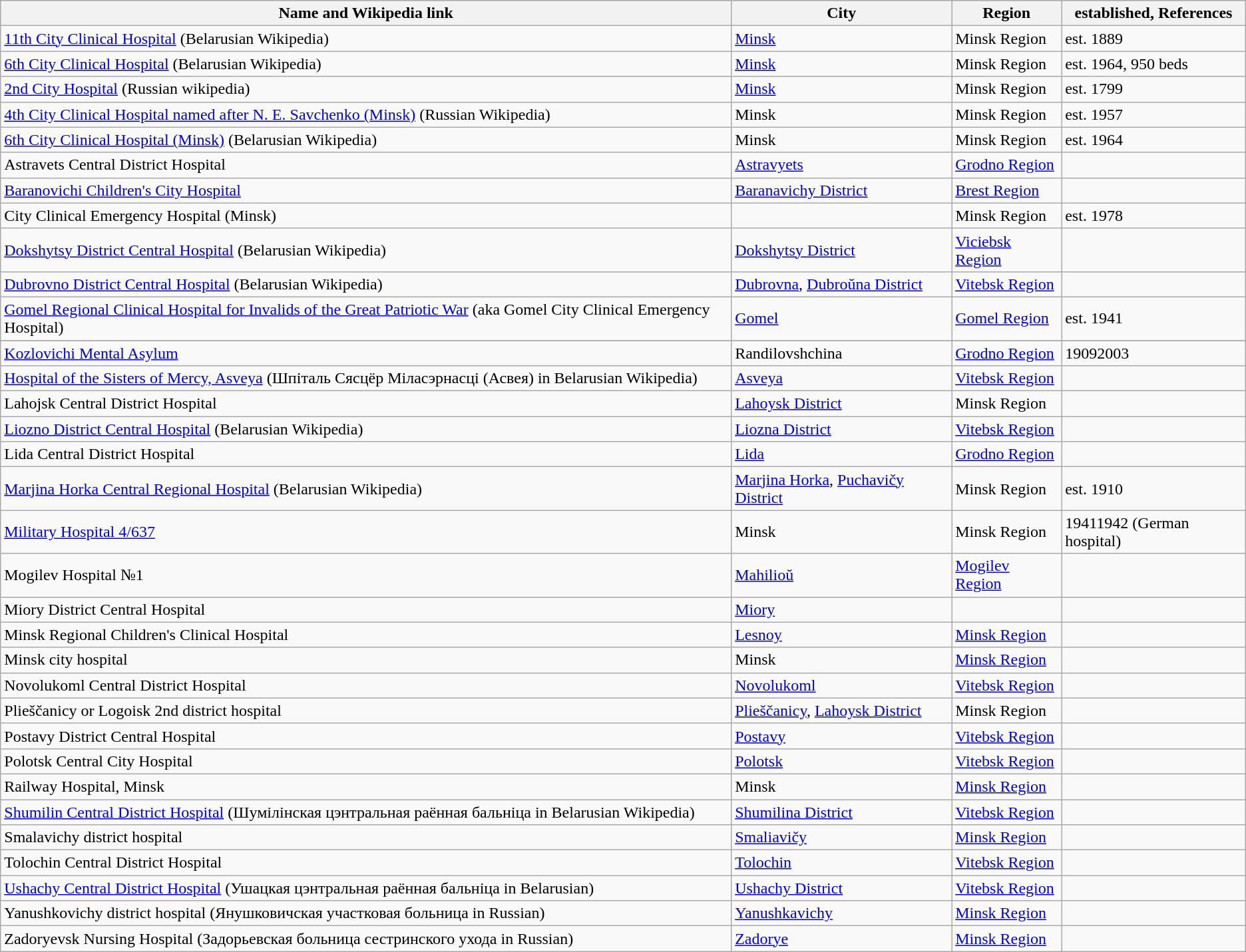<table class="wikitable sortable plainrowheaders" summary="List of Hospitals in Yemen">
<tr bgcolor="#CCCCCC">
<th>Name and Wikipedia link</th>
<th>City</th>
<th>Region</th>
<th>established, References</th>
</tr>
<tr>
<td><a href='#'>11th City Clinical Hospital</a> (Belarusian Wikipedia)</td>
<td><a href='#'>Minsk</a></td>
<td>Minsk Region</td>
<td>est. 1889</td>
</tr>
<tr>
<td><a href='#'>6th City Clinical Hospital</a> (Belarusian Wikipedia)</td>
<td><a href='#'>Minsk</a></td>
<td>Minsk Region</td>
<td>est. 1964, 950 beds</td>
</tr>
<tr>
<td><a href='#'>2nd City Hospital</a> (Russian wikipedia)</td>
<td><a href='#'>Minsk</a></td>
<td>Minsk Region</td>
<td>est. 1799</td>
</tr>
<tr>
<td><a href='#'>4th City Clinical Hospital named after N. E. Savchenko (Minsk)</a> (Russian Wikipedia)</td>
<td>Minsk</td>
<td>Minsk Region</td>
<td>est. 1957</td>
</tr>
<tr>
<td><a href='#'>6th City Clinical Hospital (Minsk)</a> (Belarusian Wikipedia)</td>
<td>Minsk</td>
<td>Minsk Region</td>
<td>est. 1964</td>
</tr>
<tr>
<td>Astravets Central District Hospital</td>
<td><a href='#'>Astravyets</a></td>
<td><a href='#'>Grodno Region</a></td>
<td></td>
</tr>
<tr>
<td><a href='#'>Baranovichi Children's City Hospital</a></td>
<td><a href='#'>Baranavichy District</a></td>
<td><a href='#'>Brest Region</a></td>
<td></td>
</tr>
<tr>
<td>City Clinical Emergency Hospital (Minsk)</td>
<td></td>
<td>Minsk Region</td>
<td>est. 1978</td>
</tr>
<tr>
<td><a href='#'>Dokshytsy District Central Hospital</a> (Belarusian Wikipedia)</td>
<td><a href='#'>Dokshytsy District</a></td>
<td><a href='#'>Viciebsk Region</a></td>
<td></td>
</tr>
<tr>
<td><a href='#'>Dubrovno District Central Hospital</a> (Belarusian Wikipedia)</td>
<td><a href='#'>Dubrovna</a>, <a href='#'>Dubroŭna District</a></td>
<td><a href='#'>Vitebsk Region</a></td>
<td></td>
</tr>
<tr>
<td><a href='#'>Gomel Regional Clinical Hospital for Invalids of the Great Patriotic War</a> (aka Gomel City Clinical Emergency Hospital)</td>
<td><a href='#'>Gomel</a></td>
<td><a href='#'>Gomel Region</a></td>
<td>est. 1941</td>
</tr>
<tr>
</tr>
<tr>
<td><a href='#'>Kozlovichi Mental Asylum</a></td>
<td>Randilovshchina</td>
<td><a href='#'>Grodno Region</a></td>
<td>19092003</td>
</tr>
<tr>
<td><a href='#'>Hospital of the Sisters of Mercy, Asveya</a> (Шпіталь Сясцёр Міласэрнасці (Асвея) in Belarusian Wikipedia)</td>
<td><a href='#'>Asveya</a></td>
<td><a href='#'>Vitebsk Region</a></td>
<td></td>
</tr>
<tr>
<td>Lahojsk Central District Hospital</td>
<td><a href='#'>Lahoysk District</a></td>
<td>Minsk Region</td>
<td></td>
</tr>
<tr>
<td><a href='#'>Liozno District Central Hospital</a> (Belarusian  Wikipedia)</td>
<td><a href='#'>Liozna District</a></td>
<td><a href='#'>Vitebsk Region</a></td>
<td></td>
</tr>
<tr>
<td>Lida Central District Hospital</td>
<td><a href='#'>Lida</a></td>
<td><a href='#'>Grodno Region</a></td>
<td></td>
</tr>
<tr>
<td><a href='#'>Marjina Horka Central Regional Hospital</a> (Belarusian Wikipedia)</td>
<td><a href='#'>Marjina Horka</a>, <a href='#'>Puchavičy District</a></td>
<td>Minsk Region</td>
<td>est. 1910</td>
</tr>
<tr>
<td><a href='#'>Military Hospital 4/637</a></td>
<td>Minsk</td>
<td>Minsk Region</td>
<td>19411942 (German hospital)</td>
</tr>
<tr>
<td>Mogilev Hospital №1</td>
<td><a href='#'>Mahilioŭ</a></td>
<td><a href='#'>Mogilev Region</a></td>
<td></td>
</tr>
<tr>
<td>Miory District Central Hospital</td>
<td><a href='#'>Miory</a></td>
<td></td>
<td></td>
</tr>
<tr>
<td>Minsk Regional Children's Clinical Hospital</td>
<td><a href='#'>Lesnoy</a></td>
<td><a href='#'>Minsk Region</a></td>
<td></td>
</tr>
<tr>
<td>Minsk city hospital</td>
<td>Minsk</td>
<td><a href='#'>Minsk Region</a></td>
<td></td>
</tr>
<tr>
<td>Novolukoml Central District Hospital</td>
<td><a href='#'>Novolukoml</a></td>
<td><a href='#'>Vitebsk Region</a></td>
<td></td>
</tr>
<tr>
<td>Plieščanicy or Logoisk 2nd district hospital</td>
<td><a href='#'>Plieščanicy</a>, <a href='#'>Lahoysk District</a></td>
<td>Minsk Region</td>
<td></td>
</tr>
<tr>
<td>Postavy District Central Hospital</td>
<td><a href='#'>Postavy</a></td>
<td><a href='#'>Vitebsk Region</a></td>
<td></td>
</tr>
<tr>
<td>Polotsk Central City Hospital</td>
<td><a href='#'>Polotsk</a></td>
<td><a href='#'>Vitebsk Region</a></td>
<td></td>
</tr>
<tr>
<td>Railway Hospital, Minsk</td>
<td>Minsk</td>
<td><a href='#'>Minsk Region</a></td>
<td></td>
</tr>
<tr>
<td><a href='#'>Shumilin Central District Hospital</a> (Шумілінская цэнтральная раённая бальніца in Belarusian Wikipedia)</td>
<td><a href='#'>Shumilina District</a></td>
<td><a href='#'>Vitebsk Region</a></td>
<td></td>
</tr>
<tr>
<td>Smalavichy district hospital</td>
<td><a href='#'>Smaliavičy</a></td>
<td><a href='#'>Minsk Region</a></td>
<td></td>
</tr>
<tr>
<td>Tolochin Central District Hospital</td>
<td><a href='#'>Tolochin</a></td>
<td><a href='#'>Vitebsk Region</a></td>
<td></td>
</tr>
<tr>
<td><a href='#'>Ushachy Central District Hospital</a> (Ушацкая цэнтральная раённая бальніца in Belarusian)</td>
<td><a href='#'>Ushachy District</a></td>
<td><a href='#'>Vitebsk Region</a></td>
<td></td>
</tr>
<tr>
<td>Yanushkovichy district hospital (Янушковичская участковая больница in Russian)</td>
<td><a href='#'>Yanushkavichy</a></td>
<td><a href='#'>Minsk Region</a></td>
<td></td>
</tr>
<tr>
<td>Zadoryevsk Nursing Hospital (Задорьевская больница сестринского ухода in Russian)</td>
<td><a href='#'>Zadorye</a></td>
<td><a href='#'>Minsk Region</a></td>
<td></td>
</tr>
</table>
